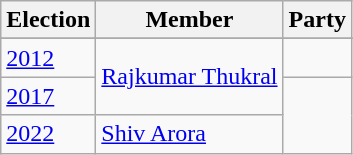<table class="wikitable sortable">
<tr>
<th>Election</th>
<th>Member</th>
<th colspan=2>Party</th>
</tr>
<tr>
</tr>
<tr>
</tr>
<tr>
</tr>
<tr>
</tr>
<tr>
<td><a href='#'>2012</a></td>
<td rowspan=2><a href='#'>Rajkumar Thukral</a></td>
<td></td>
</tr>
<tr>
<td><a href='#'>2017</a></td>
</tr>
<tr>
<td><a href='#'>2022</a></td>
<td><a href='#'>Shiv Arora</a></td>
</tr>
</table>
